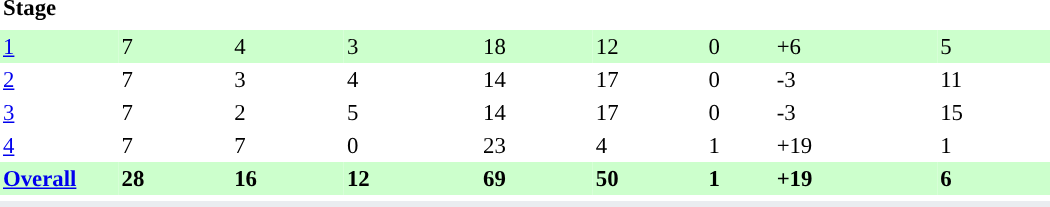<table class="toccolours" border=0 cellpadding="2" cellspacing="0" style="font-size:95%; text-align:left; width:700px;">
<tr align="left" style="background:#">
<th style="width:75px">Stage</th>
<th></th>
<th></th>
<th></th>
<th></th>
<th></th>
<th></th>
<th></th>
<th></th>
<th></th>
</tr>
<tr>
<td colspan = "10"></td>
</tr>
<tr>
</tr>
<tr style="background:#cfc;">
<td><a href='#'>1</a></td>
<td>7</td>
<td>4</td>
<td>3</td>
<td></td>
<td>18</td>
<td>12</td>
<td>0</td>
<td>+6</td>
<td>5</td>
</tr>
<tr>
<td><a href='#'>2</a></td>
<td>7</td>
<td>3</td>
<td>4</td>
<td></td>
<td>14</td>
<td>17</td>
<td>0</td>
<td>-3</td>
<td>11</td>
</tr>
<tr>
<td><a href='#'>3</a></td>
<td>7</td>
<td>2</td>
<td>5</td>
<td></td>
<td>14</td>
<td>17</td>
<td>0</td>
<td>-3</td>
<td>15</td>
</tr>
<tr>
<td><a href='#'>4</a></td>
<td>7</td>
<td>7</td>
<td>0</td>
<td></td>
<td>23</td>
<td>4</td>
<td>1</td>
<td>+19</td>
<td>1</td>
</tr>
<tr style="background-color:#cfc;">
<th><a href='#'>Overall</a></th>
<th>28</th>
<th>16</th>
<th>12</th>
<th></th>
<th>69</th>
<th>50</th>
<th>1</th>
<th>+19</th>
<th>6</th>
</tr>
<tr>
<td colspan="10"></td>
</tr>
<tr align="left" style="background:#EAECF0; color:#000;">
<td colspan="10" style="text-align:center;"> </td>
</tr>
</table>
